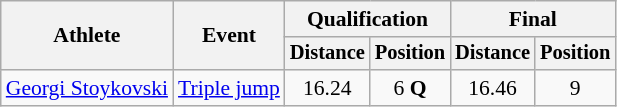<table class=wikitable style="font-size:90%">
<tr>
<th rowspan="2">Athlete</th>
<th rowspan="2">Event</th>
<th colspan="2">Qualification</th>
<th colspan="2">Final</th>
</tr>
<tr style="font-size:95%">
<th>Distance</th>
<th>Position</th>
<th>Distance</th>
<th>Position</th>
</tr>
<tr align=center>
<td align=left><a href='#'>Georgi Stoykovski</a></td>
<td align=left><a href='#'>Triple jump</a></td>
<td>16.24</td>
<td>6 <strong>Q</strong></td>
<td>16.46</td>
<td>9</td>
</tr>
</table>
